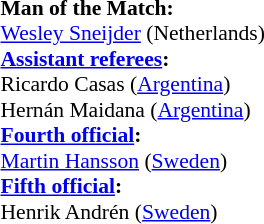<table width=50% style="font-size: 90%">
<tr>
<td><br><strong>Man of the Match:</strong>
<br><a href='#'>Wesley Sneijder</a> (Netherlands)<br><strong><a href='#'>Assistant referees</a>:</strong>
<br>Ricardo Casas (<a href='#'>Argentina</a>)
<br>Hernán Maidana (<a href='#'>Argentina</a>)
<br><strong><a href='#'>Fourth official</a>:</strong>
<br><a href='#'>Martin Hansson</a> (<a href='#'>Sweden</a>)
<br><strong><a href='#'>Fifth official</a>:</strong>
<br>Henrik Andrén (<a href='#'>Sweden</a>)</td>
</tr>
</table>
